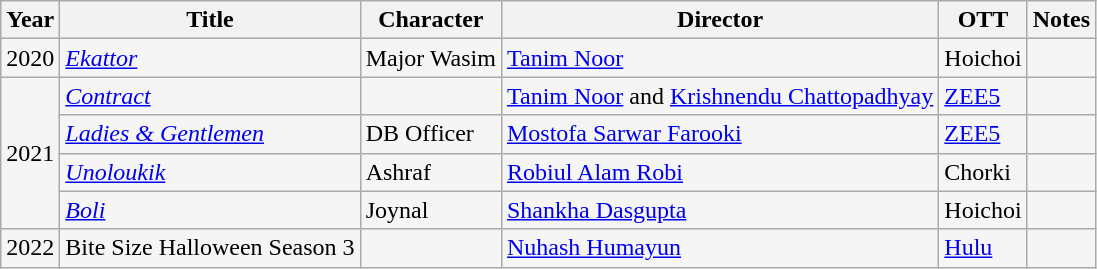<table class="wikitable sortable" style="background:#F5F5F5;">
<tr>
<th>Year</th>
<th>Title</th>
<th>Character</th>
<th>Director</th>
<th>OTT</th>
<th>Notes</th>
</tr>
<tr>
<td>2020</td>
<td><em><a href='#'>Ekattor</a></em></td>
<td>Major Wasim</td>
<td><a href='#'>Tanim Noor</a></td>
<td>Hoichoi</td>
<td></td>
</tr>
<tr>
<td rowspan="4">2021</td>
<td><em><a href='#'>Contract</a></em></td>
<td></td>
<td><a href='#'>Tanim Noor</a> and <a href='#'>Krishnendu Chattopadhyay</a></td>
<td><a href='#'>ZEE5</a></td>
<td></td>
</tr>
<tr>
<td><em><a href='#'>Ladies & Gentlemen</a></em></td>
<td>DB Officer</td>
<td><a href='#'>Mostofa Sarwar Farooki</a></td>
<td><a href='#'>ZEE5</a></td>
<td></td>
</tr>
<tr>
<td><em><a href='#'>Unoloukik</a></em></td>
<td>Ashraf</td>
<td><a href='#'>Robiul Alam Robi</a></td>
<td>Chorki</td>
<td></td>
</tr>
<tr>
<td><em><a href='#'>Boli</a></em></td>
<td>Joynal</td>
<td><a href='#'>Shankha Dasgupta</a></td>
<td>Hoichoi</td>
<td></td>
</tr>
<tr>
<td>2022</td>
<td>Bite Size Halloween Season 3</td>
<td></td>
<td><a href='#'>Nuhash Humayun</a></td>
<td><a href='#'>Hulu</a></td>
<td></td>
</tr>
</table>
